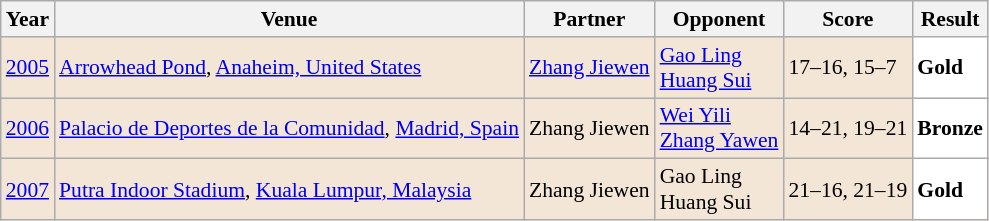<table class="sortable wikitable" style="font-size: 90%;">
<tr>
<th>Year</th>
<th>Venue</th>
<th>Partner</th>
<th>Opponent</th>
<th>Score</th>
<th>Result</th>
</tr>
<tr style="background:#F3E6D7">
<td align="center"><a href='#'>2005</a></td>
<td align="left"><a href='#'>Arrowhead Pond</a>, <a href='#'>Anaheim, United States</a></td>
<td align="left"> <a href='#'>Zhang Jiewen</a></td>
<td align="left"> <a href='#'>Gao Ling</a> <br>  <a href='#'>Huang Sui</a></td>
<td align="left">17–16, 15–7</td>
<td style="text-align:left; background:white"> <strong>Gold</strong></td>
</tr>
<tr style="background:#F3E6D7">
<td align="center"><a href='#'>2006</a></td>
<td align="left"><a href='#'>Palacio de Deportes de la Comunidad</a>, <a href='#'>Madrid, Spain</a></td>
<td align="left"> Zhang Jiewen</td>
<td align="left"> <a href='#'>Wei Yili</a> <br>  <a href='#'>Zhang Yawen</a></td>
<td align="left">14–21, 19–21</td>
<td style="text-align:left; background:white"> <strong>Bronze</strong></td>
</tr>
<tr style="background:#F3E6D7">
<td align="center"><a href='#'>2007</a></td>
<td align="left"><a href='#'>Putra Indoor Stadium</a>, <a href='#'>Kuala Lumpur, Malaysia</a></td>
<td align="left"> Zhang Jiewen</td>
<td align="left"> Gao Ling <br>  Huang Sui</td>
<td align="left">21–16, 21–19</td>
<td style="text-align:left; background:white"> <strong>Gold</strong></td>
</tr>
</table>
